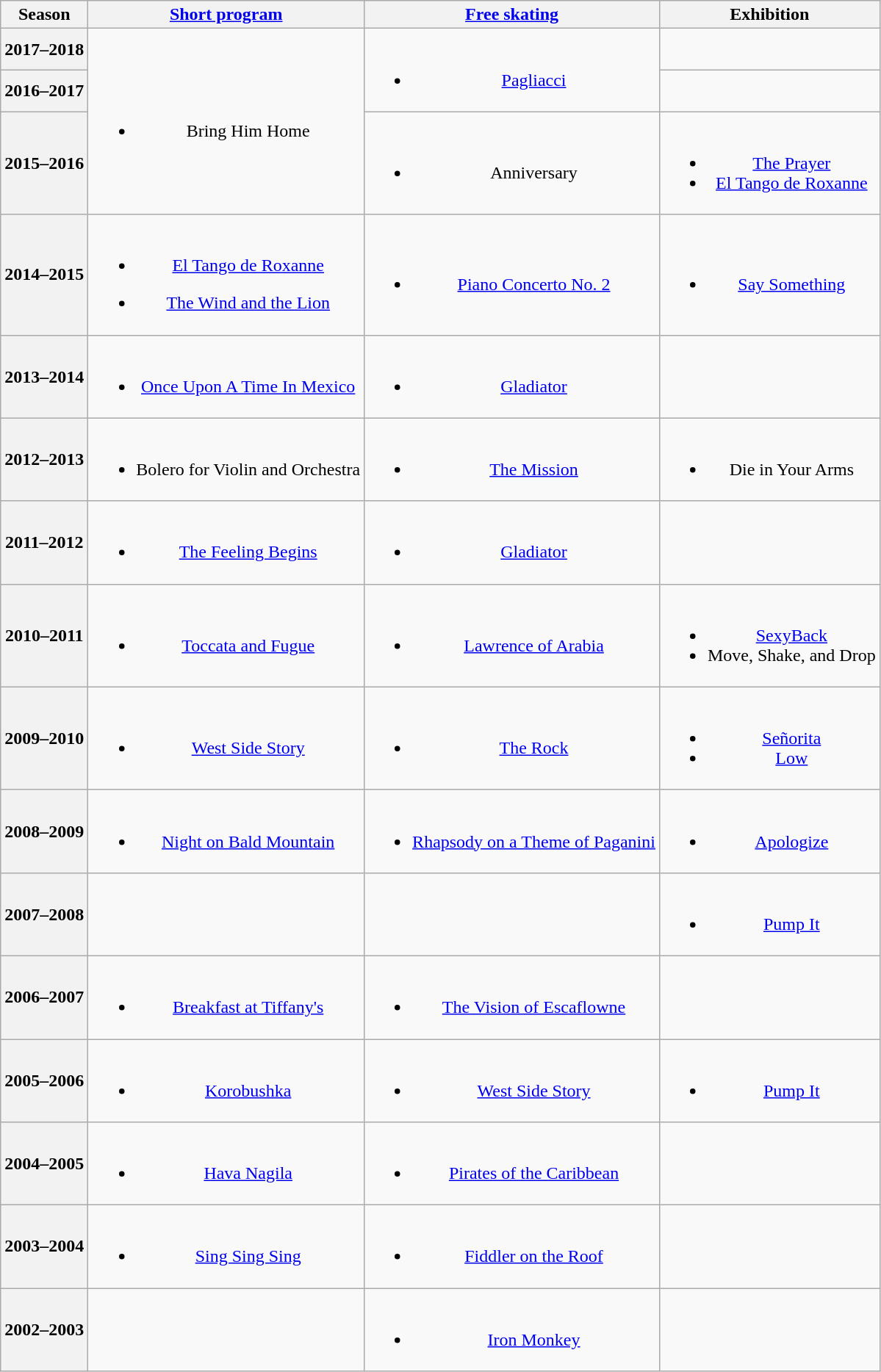<table class="wikitable" style="text-align:center">
<tr>
<th>Season</th>
<th><a href='#'>Short program</a></th>
<th><a href='#'>Free skating</a></th>
<th>Exhibition</th>
</tr>
<tr>
<th>2017–2018 <br></th>
<td rowspan=3><br><ul><li>Bring Him Home <br></li></ul></td>
<td rowspan=2><br><ul><li><a href='#'>Pagliacci</a> <br></li></ul></td>
<td></td>
</tr>
<tr>
<th>2016–2017 <br></th>
</tr>
<tr>
<th>2015–2016 <br></th>
<td><br><ul><li>Anniversary <br></li></ul></td>
<td><br><ul><li><a href='#'>The Prayer</a> <br></li><li><a href='#'>El Tango de Roxanne</a><br></li></ul></td>
</tr>
<tr>
<th>2014–2015 <br> </th>
<td><br><ul><li><a href='#'>El Tango de Roxanne</a> <br></li></ul><ul><li><a href='#'>The Wind and the Lion</a> <br></li></ul></td>
<td><br><ul><li><a href='#'>Piano Concerto No. 2</a> <br></li></ul></td>
<td><br><ul><li><a href='#'>Say Something</a> <br></li></ul></td>
</tr>
<tr>
<th>2013–2014 <br> </th>
<td><br><ul><li><a href='#'>Once Upon A Time In Mexico</a> <br></li></ul></td>
<td><br><ul><li><a href='#'>Gladiator</a> <br></li></ul></td>
<td></td>
</tr>
<tr>
<th>2012–2013 <br> </th>
<td><br><ul><li>Bolero for Violin and Orchestra <br></li></ul></td>
<td><br><ul><li><a href='#'>The Mission</a> <br></li></ul></td>
<td><br><ul><li>Die in Your Arms</li></ul></td>
</tr>
<tr>
<th>2011–2012 <br> </th>
<td><br><ul><li><a href='#'>The Feeling Begins</a> <br></li></ul></td>
<td><br><ul><li><a href='#'>Gladiator</a> <br></li></ul></td>
<td></td>
</tr>
<tr>
<th>2010–2011 <br> </th>
<td><br><ul><li><a href='#'>Toccata and Fugue</a> <br></li></ul></td>
<td><br><ul><li><a href='#'>Lawrence of Arabia</a> <br></li></ul></td>
<td><br><ul><li><a href='#'>SexyBack</a> <br></li><li>Move, Shake, and Drop <br></li></ul></td>
</tr>
<tr>
<th>2009–2010 <br> </th>
<td><br><ul><li><a href='#'>West Side Story</a> <br></li></ul></td>
<td><br><ul><li><a href='#'>The Rock</a> <br></li></ul></td>
<td><br><ul><li><a href='#'>Señorita</a> <br></li><li><a href='#'>Low</a> <br></li></ul></td>
</tr>
<tr>
<th>2008–2009 <br> </th>
<td><br><ul><li><a href='#'>Night on Bald Mountain</a> <br></li></ul></td>
<td><br><ul><li><a href='#'>Rhapsody on a Theme of Paganini</a> <br></li></ul></td>
<td><br><ul><li><a href='#'>Apologize</a> <br></li></ul></td>
</tr>
<tr>
<th>2007–2008</th>
<td></td>
<td></td>
<td><br><ul><li><a href='#'>Pump It</a> <br></li></ul></td>
</tr>
<tr>
<th>2006–2007 <br> </th>
<td><br><ul><li><a href='#'>Breakfast at Tiffany's</a> <br></li></ul></td>
<td><br><ul><li><a href='#'>The Vision of Escaflowne</a> <br></li></ul></td>
<td></td>
</tr>
<tr>
<th>2005–2006 <br></th>
<td><br><ul><li><a href='#'>Korobushka</a> <br></li></ul></td>
<td><br><ul><li><a href='#'>West Side Story</a> <br></li></ul></td>
<td><br><ul><li><a href='#'>Pump It</a> <br></li></ul></td>
</tr>
<tr>
<th>2004–2005</th>
<td><br><ul><li><a href='#'>Hava Nagila</a> <br></li></ul></td>
<td><br><ul><li><a href='#'>Pirates of the Caribbean</a> <br></li></ul></td>
<td></td>
</tr>
<tr>
<th>2003–2004</th>
<td><br><ul><li><a href='#'>Sing Sing Sing</a> <br></li></ul></td>
<td><br><ul><li><a href='#'>Fiddler on the Roof</a> <br></li></ul></td>
<td></td>
</tr>
<tr>
<th>2002–2003</th>
<td></td>
<td><br><ul><li><a href='#'>Iron Monkey</a> <br></li></ul></td>
<td></td>
</tr>
</table>
